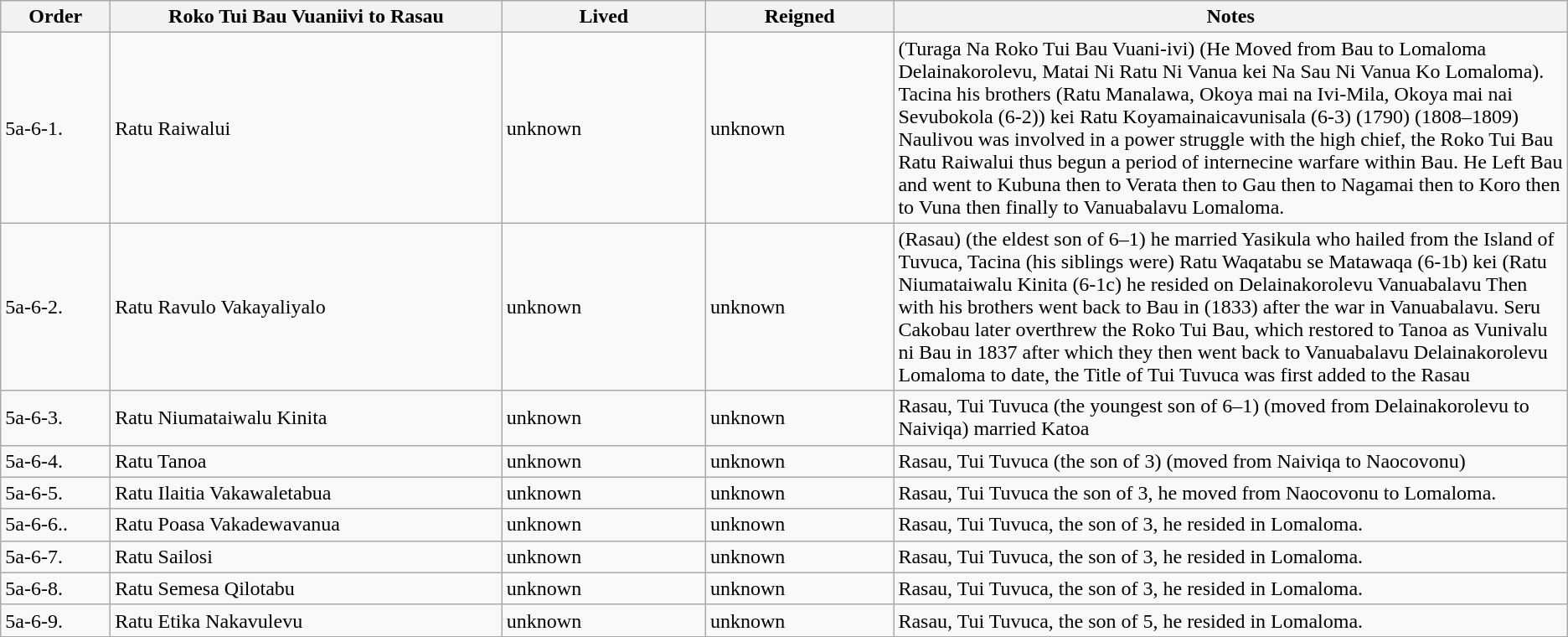<table class="wikitable">
<tr>
<th style="width:7%;">Order</th>
<th style="width:25%;">Roko Tui Bau Vuaniivi to Rasau</th>
<th style="width:13%;">Lived</th>
<th style="width:12%;">Reigned</th>
<th style="width:43%;">Notes</th>
</tr>
<tr>
<td>5a-6-1.</td>
<td>Ratu Raiwalui</td>
<td>unknown</td>
<td>unknown</td>
<td>(Turaga Na Roko Tui Bau Vuani-ivi) (He Moved from Bau to Lomaloma Delainakorolevu, Matai Ni Ratu Ni Vanua kei Na Sau Ni Vanua Ko Lomaloma). Tacina his brothers (Ratu Manalawa, Okoya mai na Ivi-Mila, Okoya mai nai Sevubokola (6-2)) kei Ratu Koyamainaicavunisala (6-3) (1790) (1808–1809) Naulivou was involved in a power struggle with the high chief, the Roko Tui Bau Ratu Raiwalui thus begun a period of internecine warfare within Bau. He Left Bau and went to Kubuna then to Verata then to Gau then to Nagamai then to Koro then to Vuna then finally to Vanuabalavu Lomaloma.</td>
</tr>
<tr>
<td>5a-6-2.</td>
<td>Ratu Ravulo Vakayaliyalo</td>
<td>unknown</td>
<td>unknown</td>
<td>(Rasau) (the eldest son of 6–1) he married Yasikula who hailed from the Island of Tuvuca, Tacina (his siblings were) Ratu Waqatabu se Matawaqa (6-1b) kei (Ratu Niumataiwalu Kinita (6-1c) he resided on Delainakorolevu Vanuabalavu Then with his brothers went back to Bau in (1833) after the war in Vanuabalavu. Seru Cakobau later overthrew the Roko Tui Bau, which restored to Tanoa as Vunivalu ni Bau in 1837 after which they then went back to Vanuabalavu Delainakorolevu Lomaloma to date, the Title of Tui Tuvuca was first added to the Rasau</td>
</tr>
<tr>
<td>5a-6-3.</td>
<td>Ratu Niumataiwalu Kinita</td>
<td>unknown</td>
<td>unknown</td>
<td>Rasau, Tui Tuvuca (the youngest son of 6–1) (moved from Delainakorolevu to Naiviqa) married Katoa</td>
</tr>
<tr>
<td>5a-6-4.</td>
<td>Ratu Tanoa</td>
<td>unknown</td>
<td>unknown</td>
<td>Rasau, Tui Tuvuca (the son of 3) (moved from Naiviqa to Naocovonu)</td>
</tr>
<tr>
<td>5a-6-5.</td>
<td>Ratu Ilaitia Vakawaletabua</td>
<td>unknown</td>
<td>unknown</td>
<td>Rasau, Tui Tuvuca the son of 3, he moved from Naocovonu to Lomaloma.</td>
</tr>
<tr>
<td>5a-6-6..</td>
<td>Ratu Poasa Vakadewavanua</td>
<td>unknown</td>
<td>unknown</td>
<td>Rasau, Tui Tuvuca, the son of 3, he resided in Lomaloma.</td>
</tr>
<tr>
<td>5a-6-7.</td>
<td>Ratu Sailosi</td>
<td>unknown</td>
<td>unknown</td>
<td>Rasau, Tui Tuvuca, the son of 3, he resided in Lomaloma.</td>
</tr>
<tr>
<td>5a-6-8.</td>
<td>Ratu Semesa Qilotabu</td>
<td>unknown</td>
<td>unknown</td>
<td>Rasau, Tui Tuvuca, the son of 3, he resided in Lomaloma.</td>
</tr>
<tr>
<td>5a-6-9.</td>
<td>Ratu Etika Nakavulevu</td>
<td>unknown</td>
<td>unknown</td>
<td>Rasau, Tui Tuvuca, the son of 5, he resided in Lomaloma.</td>
</tr>
</table>
